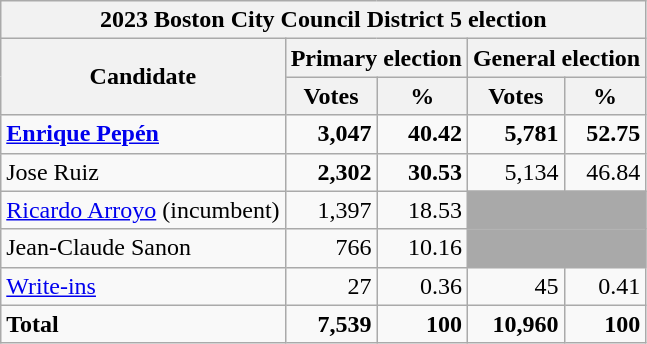<table class="wikitable">
<tr>
<th colspan="5">2023 Boston City Council District 5 election</th>
</tr>
<tr>
<th colspan="1" rowspan="2">Candidate</th>
<th colspan="2"><strong>Primary election</strong></th>
<th colspan="2"><strong>General election</strong></th>
</tr>
<tr>
<th>Votes</th>
<th>%</th>
<th>Votes</th>
<th>%</th>
</tr>
<tr>
<td><strong><a href='#'>Enrique Pepén</a></strong></td>
<td align="right"><strong>3,047</strong></td>
<td align="right"><strong>40.42</strong></td>
<td align="right"><strong>5,781</strong></td>
<td align="right"><strong>52.75</strong></td>
</tr>
<tr>
<td>Jose Ruiz</td>
<td align="right"><strong>2,302</strong></td>
<td align="right"><strong>30.53</strong></td>
<td align="right">5,134</td>
<td align="right">46.84</td>
</tr>
<tr>
<td><a href='#'>Ricardo Arroyo</a> (incumbent)</td>
<td align="right">1,397</td>
<td align="right">18.53</td>
<td colspan="2" bgcolor="darkgray"> </td>
</tr>
<tr>
<td>Jean-Claude Sanon</td>
<td align="right">766</td>
<td align="right">10.16</td>
<td colspan="2" bgcolor="darkgray"> </td>
</tr>
<tr>
<td><a href='#'>Write-ins</a></td>
<td align="right">27</td>
<td align="right">0.36</td>
<td align="right">45</td>
<td align="right">0.41</td>
</tr>
<tr>
<td><strong>Total</strong></td>
<td align="right"><strong>7,539</strong></td>
<td align="right"><strong>100</strong></td>
<td align="right"><strong>10,960</strong></td>
<td align="right"><strong>100</strong></td>
</tr>
</table>
